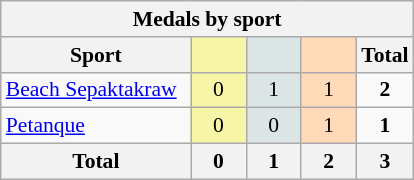<table class="wikitable" style="font-size:90%; text-align:center;">
<tr>
<th colspan=5>Medals by sport</th>
</tr>
<tr>
<th width=120>Sport</th>
<th scope="col" width=30 style="background:#F7F6A8;"></th>
<th scope="col" width=30 style="background:#DCE5E5;"></th>
<th scope="col" width=30 style="background:#FFDAB9;"></th>
<th width=30>Total</th>
</tr>
<tr>
<td align=left> <a href='#'>Beach Sepaktakraw</a></td>
<td style="background:#F7F6A8;">0</td>
<td style="background:#DCE5E5;">1</td>
<td style="background:#FFDAB9;">1</td>
<td><strong>2</strong></td>
</tr>
<tr>
<td align=left> <a href='#'>Petanque</a></td>
<td style="background:#F7F6A8;">0</td>
<td style="background:#DCE5E5;">0</td>
<td style="background:#FFDAB9;">1</td>
<td><strong>1</strong></td>
</tr>
<tr class="sortbottom">
<th>Total</th>
<th>0</th>
<th>1</th>
<th>2</th>
<th>3</th>
</tr>
</table>
